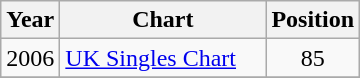<table class="wikitable editable">
<tr>
<th>Year</th>
<th width="130">Chart</th>
<th>Position</th>
</tr>
<tr>
<td>2006</td>
<td><a href='#'>UK Singles Chart</a></td>
<td align="center">85</td>
</tr>
<tr>
</tr>
</table>
